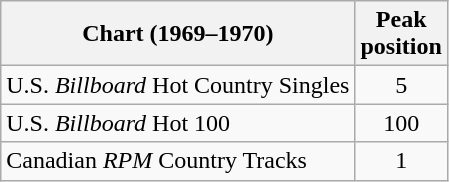<table class="wikitable sortable">
<tr>
<th align="left">Chart (1969–1970)</th>
<th align="center">Peak<br>position</th>
</tr>
<tr>
<td align="left">U.S. <em>Billboard</em> Hot Country Singles</td>
<td align="center">5</td>
</tr>
<tr>
<td align="left">U.S. <em>Billboard</em> Hot 100</td>
<td align="center">100</td>
</tr>
<tr>
<td align="left">Canadian <em>RPM</em> Country Tracks</td>
<td align="center">1</td>
</tr>
</table>
